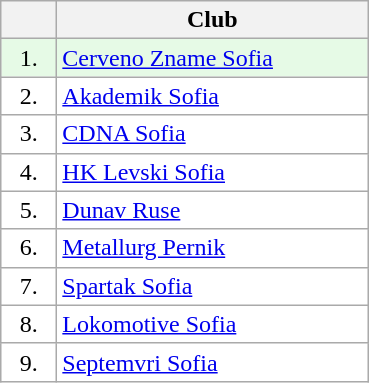<table class="wikitable">
<tr>
<th width="30"></th>
<th width="200">Club</th>
</tr>
<tr bgcolor="#e6fae6" align="center">
<td>1.</td>
<td align="left"><a href='#'>Cerveno Zname Sofia</a></td>
</tr>
<tr bgcolor="#FFFFFF" align="center">
<td>2.</td>
<td align="left"><a href='#'>Akademik Sofia</a></td>
</tr>
<tr bgcolor="#FFFFFF" align="center">
<td>3.</td>
<td align="left"><a href='#'>CDNA Sofia</a></td>
</tr>
<tr bgcolor="#FFFFFF" align="center">
<td>4.</td>
<td align="left"><a href='#'>HK Levski Sofia</a></td>
</tr>
<tr bgcolor="#FFFFFF" align="center">
<td>5.</td>
<td align="left"><a href='#'>Dunav Ruse</a></td>
</tr>
<tr bgcolor="#FFFFFF" align="center">
<td>6.</td>
<td align="left"><a href='#'>Metallurg Pernik</a></td>
</tr>
<tr bgcolor="#FFFFFF" align="center">
<td>7.</td>
<td align="left"><a href='#'>Spartak Sofia</a></td>
</tr>
<tr bgcolor="#FFFFFF" align="center">
<td>8.</td>
<td align="left"><a href='#'>Lokomotive Sofia</a></td>
</tr>
<tr bgcolor="#FFFFFF" align="center">
<td>9.</td>
<td align="left"><a href='#'>Septemvri Sofia</a></td>
</tr>
</table>
